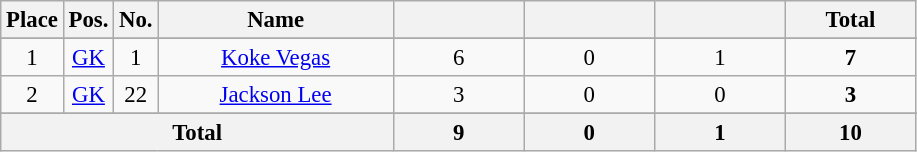<table class="wikitable sortable" style="font-size: 95%; text-align: center;">
<tr>
<th width=20>Place</th>
<th width=20>Pos.</th>
<th width=20>No.</th>
<th width=150>Name</th>
<th width=80></th>
<th width=80></th>
<th width=80></th>
<th width="80"><strong>Total</strong></th>
</tr>
<tr>
</tr>
<tr>
</tr>
<tr>
<td>1</td>
<td><a href='#'>GK</a></td>
<td>1</td>
<td> <a href='#'>Koke Vegas</a></td>
<td>6</td>
<td>0</td>
<td>1</td>
<td><strong>7</strong></td>
</tr>
<tr>
<td>2</td>
<td><a href='#'>GK</a></td>
<td>22</td>
<td> <a href='#'>Jackson Lee</a></td>
<td>3</td>
<td>0</td>
<td>0</td>
<td><strong>3</strong></td>
</tr>
<tr>
</tr>
<tr>
<th colspan="4">Total</th>
<th>9</th>
<th>0</th>
<th>1</th>
<th>10</th>
</tr>
</table>
